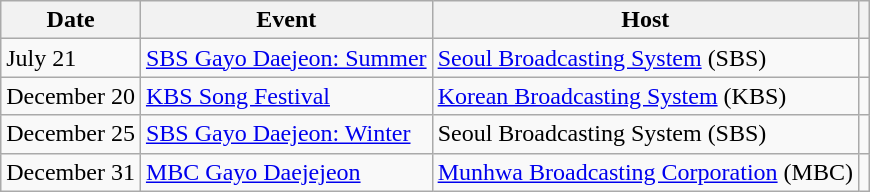<table class="wikitable sortable">
<tr>
<th>Date</th>
<th>Event</th>
<th>Host</th>
<th scope="col" class="unsortable"></th>
</tr>
<tr>
<td>July 21</td>
<td><a href='#'>SBS Gayo Daejeon: Summer</a></td>
<td><a href='#'>Seoul Broadcasting System</a> (SBS)</td>
<td style="text-align:center"></td>
</tr>
<tr>
<td>December 20</td>
<td><a href='#'>KBS Song Festival</a></td>
<td><a href='#'>Korean Broadcasting System</a> (KBS)</td>
<td></td>
</tr>
<tr>
<td>December 25</td>
<td><a href='#'>SBS Gayo Daejeon: Winter</a></td>
<td>Seoul Broadcasting System (SBS)</td>
<td></td>
</tr>
<tr>
<td>December 31</td>
<td><a href='#'>MBC Gayo Daejejeon</a></td>
<td><a href='#'>Munhwa Broadcasting Corporation</a> (MBC)</td>
<td></td>
</tr>
</table>
